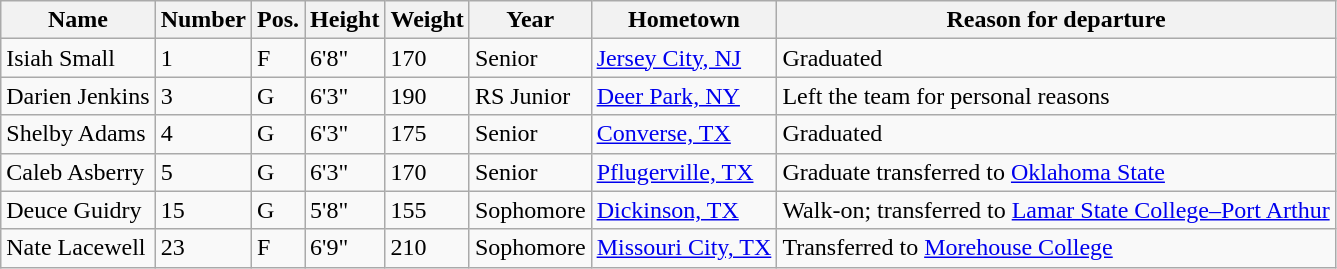<table class="wikitable sortable" border="1">
<tr>
<th>Name</th>
<th>Number</th>
<th>Pos.</th>
<th>Height</th>
<th>Weight</th>
<th>Year</th>
<th>Hometown</th>
<th class="unsortable">Reason for departure</th>
</tr>
<tr>
<td>Isiah Small</td>
<td>1</td>
<td>F</td>
<td>6'8"</td>
<td>170</td>
<td>Senior</td>
<td><a href='#'>Jersey City, NJ</a></td>
<td>Graduated</td>
</tr>
<tr>
<td>Darien Jenkins</td>
<td>3</td>
<td>G</td>
<td>6'3"</td>
<td>190</td>
<td>RS Junior</td>
<td><a href='#'>Deer Park, NY</a></td>
<td>Left the team for personal reasons</td>
</tr>
<tr>
<td>Shelby Adams</td>
<td>4</td>
<td>G</td>
<td>6'3"</td>
<td>175</td>
<td>Senior</td>
<td><a href='#'>Converse, TX</a></td>
<td>Graduated</td>
</tr>
<tr>
<td>Caleb Asberry</td>
<td>5</td>
<td>G</td>
<td>6'3"</td>
<td>170</td>
<td>Senior</td>
<td><a href='#'>Pflugerville, TX</a></td>
<td>Graduate transferred to <a href='#'>Oklahoma State</a></td>
</tr>
<tr>
<td>Deuce Guidry</td>
<td>15</td>
<td>G</td>
<td>5'8"</td>
<td>155</td>
<td>Sophomore</td>
<td><a href='#'>Dickinson, TX</a></td>
<td>Walk-on; transferred to <a href='#'>Lamar State College–Port Arthur</a></td>
</tr>
<tr>
<td>Nate Lacewell</td>
<td>23</td>
<td>F</td>
<td>6'9"</td>
<td>210</td>
<td>Sophomore</td>
<td><a href='#'>Missouri City, TX</a></td>
<td>Transferred to <a href='#'>Morehouse College</a></td>
</tr>
</table>
